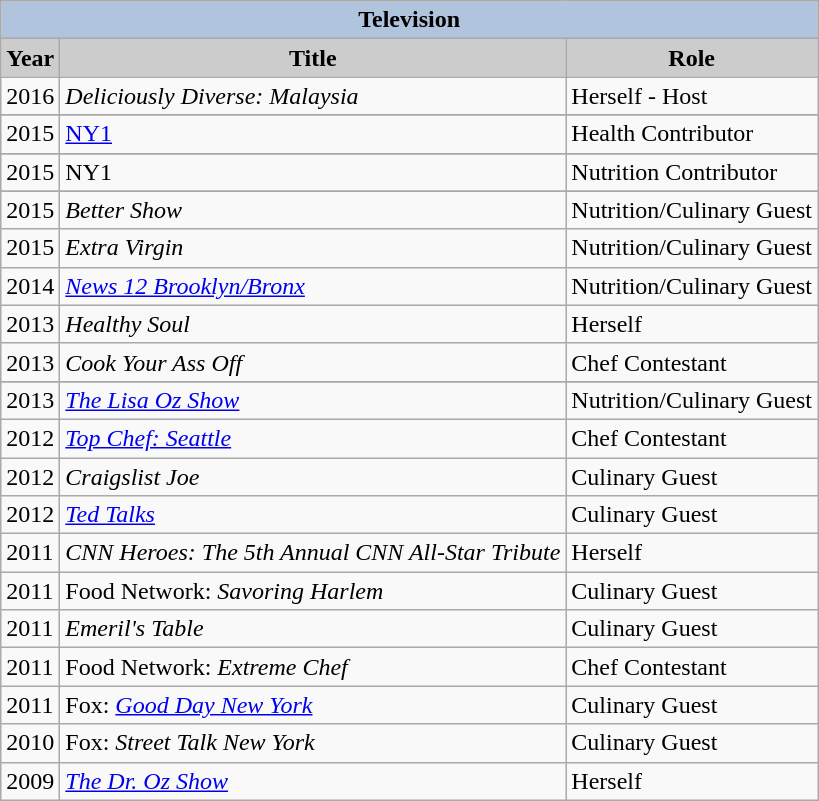<table class="wikitable">
<tr style="text-align:center;">
<th colspan=4 style="background:#B0C4DE;">Television</th>
</tr>
<tr style="text-align:center;">
<th style="background:#ccc;">Year</th>
<th style="background:#ccc;">Title</th>
<th style="background:#ccc;">Role</th>
</tr>
<tr ->
<td>2016</td>
<td><em>Deliciously Diverse: Malaysia</em></td>
<td>Herself - Host</td>
</tr>
<tr>
</tr>
<tr ->
<td>2015</td>
<td><a href='#'>NY1</a></td>
<td>Health Contributor</td>
</tr>
<tr>
</tr>
<tr ->
<td>2015</td>
<td>NY1</td>
<td>Nutrition Contributor</td>
</tr>
<tr>
</tr>
<tr ->
<td>2015</td>
<td><em>Better Show</em></td>
<td>Nutrition/Culinary Guest</td>
</tr>
<tr>
<td>2015</td>
<td><em>Extra Virgin</em></td>
<td>Nutrition/Culinary Guest</td>
</tr>
<tr>
<td>2014</td>
<td><em><a href='#'>News 12 Brooklyn/Bronx</a></em></td>
<td>Nutrition/Culinary Guest</td>
</tr>
<tr>
<td>2013</td>
<td><em>Healthy Soul</em></td>
<td>Herself</td>
</tr>
<tr>
<td>2013</td>
<td><em>Cook Your Ass Off</em></td>
<td>Chef Contestant</td>
</tr>
<tr>
</tr>
<tr>
<td>2013</td>
<td><em><a href='#'>The Lisa Oz Show</a></em></td>
<td>Nutrition/Culinary Guest</td>
</tr>
<tr>
<td>2012</td>
<td><em><a href='#'>Top Chef: Seattle</a></em></td>
<td>Chef Contestant</td>
</tr>
<tr>
<td>2012</td>
<td><em>Craigslist Joe</em></td>
<td>Culinary Guest</td>
</tr>
<tr>
<td>2012</td>
<td><em><a href='#'>Ted Talks</a></em></td>
<td>Culinary Guest</td>
</tr>
<tr>
<td>2011</td>
<td><em>CNN Heroes: The 5th Annual CNN All-Star Tribute</em></td>
<td>Herself</td>
</tr>
<tr>
<td>2011</td>
<td>Food Network: <em>Savoring Harlem</em></td>
<td>Culinary Guest</td>
</tr>
<tr>
<td>2011</td>
<td><em>Emeril's Table</em></td>
<td>Culinary Guest</td>
</tr>
<tr>
<td>2011</td>
<td>Food Network: <em>Extreme Chef</em></td>
<td>Chef Contestant</td>
</tr>
<tr>
<td>2011</td>
<td>Fox: <em><a href='#'>Good Day New York</a></em></td>
<td>Culinary Guest</td>
</tr>
<tr>
<td>2010</td>
<td>Fox: <em>Street Talk New York</em></td>
<td>Culinary Guest</td>
</tr>
<tr>
<td>2009</td>
<td><em><a href='#'>The Dr. Oz Show</a></em></td>
<td>Herself</td>
</tr>
</table>
